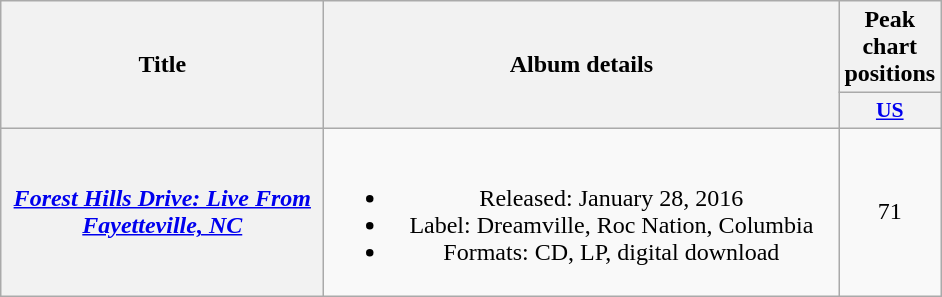<table class="wikitable plainrowheaders" style="text-align:center;">
<tr>
<th scope="col" rowspan="2" style="width:13em;">Title</th>
<th scope="col" rowspan="2" style="width:21em;">Album details</th>
<th scope="col" colspan="1">Peak chart positions</th>
</tr>
<tr>
<th scope="col" style="width:3em;font-size:90%;"><a href='#'>US</a><br></th>
</tr>
<tr>
<th scope="row"><em><a href='#'>Forest Hills Drive: Live From Fayetteville, NC</a></em></th>
<td><br><ul><li>Released: January 28, 2016</li><li>Label: Dreamville, Roc Nation, Columbia</li><li>Formats: CD, LP, digital download</li></ul></td>
<td>71</td>
</tr>
</table>
